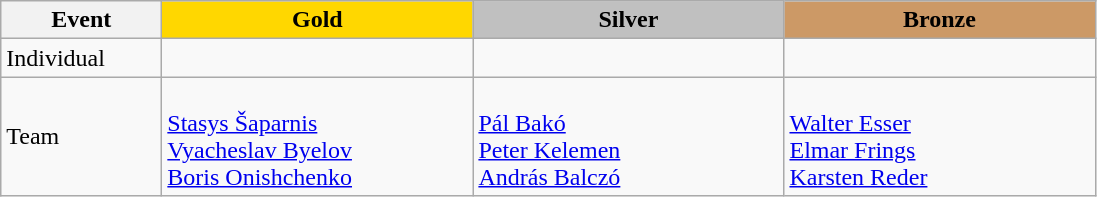<table class="wikitable">
<tr>
<th width="100">Event</th>
<th style="background-color:gold;" width="200"> Gold</th>
<th style="background-color:silver;" width="200">Silver</th>
<th style="background-color:#CC9966;" width="200"> Bronze</th>
</tr>
<tr>
<td>Individual</td>
<td></td>
<td></td>
<td></td>
</tr>
<tr>
<td>Team</td>
<td> <br> <a href='#'>Stasys Šaparnis</a> <br> <a href='#'>Vyacheslav Byelov</a><br> <a href='#'>Boris Onishchenko</a></td>
<td> <br><a href='#'>Pál Bakó</a><br> <a href='#'>Peter Kelemen</a><br> <a href='#'>András Balczó</a></td>
<td> <br> <a href='#'>Walter Esser</a><br> <a href='#'>Elmar Frings</a><br> <a href='#'>Karsten Reder</a></td>
</tr>
</table>
